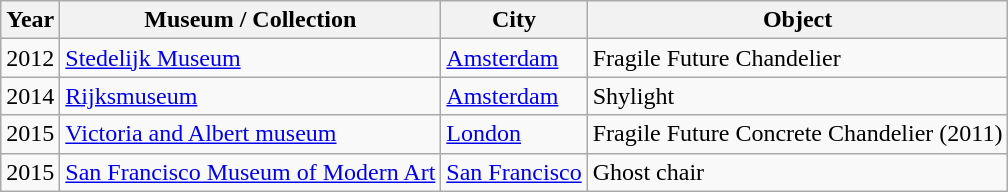<table class="sortable wikitable">
<tr>
<th>Year</th>
<th>Museum / Collection</th>
<th>City</th>
<th>Object</th>
</tr>
<tr>
<td>2012</td>
<td><a href='#'>Stedelijk Museum</a></td>
<td><a href='#'>Amsterdam</a></td>
<td>Fragile Future Chandelier</td>
</tr>
<tr>
<td>2014</td>
<td><a href='#'>Rijksmuseum</a></td>
<td><a href='#'>Amsterdam</a></td>
<td>Shylight</td>
</tr>
<tr>
<td>2015</td>
<td><a href='#'>Victoria and Albert museum</a></td>
<td><a href='#'>London</a></td>
<td>Fragile Future Concrete Chandelier (2011)</td>
</tr>
<tr>
<td>2015</td>
<td><a href='#'>San Francisco Museum of Modern Art</a></td>
<td><a href='#'>San Francisco</a></td>
<td>Ghost chair</td>
</tr>
</table>
